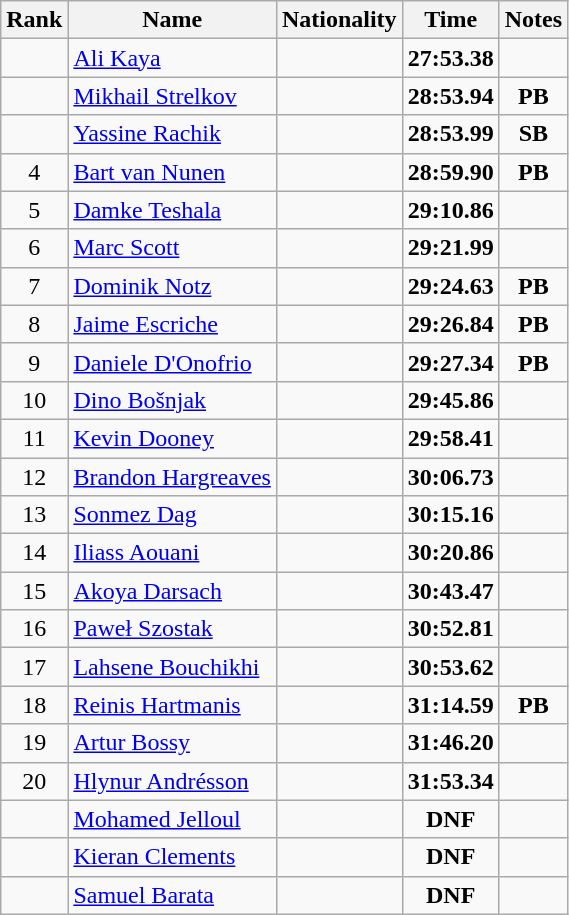<table class="wikitable sortable" style="text-align:center">
<tr>
<th>Rank</th>
<th>Name</th>
<th>Nationality</th>
<th>Time</th>
<th>Notes</th>
</tr>
<tr>
<td></td>
<td align=left><a href='#'>Ali Kaya</a></td>
<td align=left></td>
<td><strong>27:53.38</strong></td>
<td></td>
</tr>
<tr>
<td></td>
<td align=left><a href='#'>Mikhail Strelkov</a></td>
<td align=left></td>
<td><strong>28:53.94</strong></td>
<td><strong>PB</strong></td>
</tr>
<tr>
<td></td>
<td align=left><a href='#'>Yassine Rachik</a></td>
<td align=left></td>
<td><strong>28:53.99</strong></td>
<td><strong>SB</strong></td>
</tr>
<tr>
<td>4</td>
<td align=left><a href='#'>Bart van Nunen</a></td>
<td align=left></td>
<td><strong>28:59.90</strong></td>
<td><strong>PB</strong></td>
</tr>
<tr>
<td>5</td>
<td align=left><a href='#'>Damke Teshala</a></td>
<td align=left></td>
<td><strong>29:10.86</strong></td>
<td></td>
</tr>
<tr>
<td>6</td>
<td align=left><a href='#'>Marc Scott</a></td>
<td align=left></td>
<td><strong>29:21.99</strong></td>
<td></td>
</tr>
<tr>
<td>7</td>
<td align=left><a href='#'>Dominik Notz</a></td>
<td align=left></td>
<td><strong>29:24.63</strong></td>
<td><strong>PB</strong></td>
</tr>
<tr>
<td>8</td>
<td align=left><a href='#'>Jaime Escriche</a></td>
<td align=left></td>
<td><strong>29:26.84</strong></td>
<td><strong>PB</strong></td>
</tr>
<tr>
<td>9</td>
<td align=left><a href='#'>Daniele D'Onofrio</a></td>
<td align=left></td>
<td><strong>29:27.34</strong></td>
<td><strong>PB</strong></td>
</tr>
<tr>
<td>10</td>
<td align=left><a href='#'>Dino Bošnjak</a></td>
<td align=left></td>
<td><strong>29:45.86</strong></td>
<td></td>
</tr>
<tr>
<td>11</td>
<td align=left><a href='#'>Kevin Dooney</a></td>
<td align=left></td>
<td><strong>29:58.41</strong></td>
<td></td>
</tr>
<tr>
<td>12</td>
<td align=left><a href='#'>Brandon Hargreaves</a></td>
<td align=left></td>
<td><strong>30:06.73</strong></td>
<td></td>
</tr>
<tr>
<td>13</td>
<td align=left><a href='#'>Sonmez Dag</a></td>
<td align=left></td>
<td><strong>30:15.16</strong></td>
<td></td>
</tr>
<tr>
<td>14</td>
<td align=left><a href='#'>Iliass Aouani</a></td>
<td align=left></td>
<td><strong>30:20.86</strong></td>
<td></td>
</tr>
<tr>
<td>15</td>
<td align=left><a href='#'>Akoya Darsach</a></td>
<td align=left></td>
<td><strong>30:43.47</strong></td>
<td></td>
</tr>
<tr>
<td>16</td>
<td align=left><a href='#'>Paweł Szostak</a></td>
<td align=left></td>
<td><strong>30:52.81</strong></td>
<td></td>
</tr>
<tr>
<td>17</td>
<td align=left><a href='#'>Lahsene Bouchikhi</a></td>
<td align=left></td>
<td><strong>30:53.62</strong></td>
<td></td>
</tr>
<tr>
<td>18</td>
<td align=left><a href='#'>Reinis Hartmanis</a></td>
<td align=left></td>
<td><strong>31:14.59</strong></td>
<td><strong>PB</strong></td>
</tr>
<tr>
<td>19</td>
<td align=left><a href='#'>Artur Bossy</a></td>
<td align=left></td>
<td><strong>31:46.20</strong></td>
<td></td>
</tr>
<tr>
<td>20</td>
<td align=left><a href='#'>Hlynur Andrésson</a></td>
<td align=left></td>
<td><strong>31:53.34</strong></td>
<td></td>
</tr>
<tr>
<td></td>
<td align=left><a href='#'>Mohamed Jelloul</a></td>
<td align=left></td>
<td><strong>DNF</strong></td>
<td></td>
</tr>
<tr>
<td></td>
<td align=left><a href='#'>Kieran Clements</a></td>
<td align=left></td>
<td><strong>DNF</strong></td>
<td></td>
</tr>
<tr>
<td></td>
<td align=left><a href='#'>Samuel Barata</a></td>
<td align=left></td>
<td><strong>DNF</strong></td>
<td></td>
</tr>
</table>
